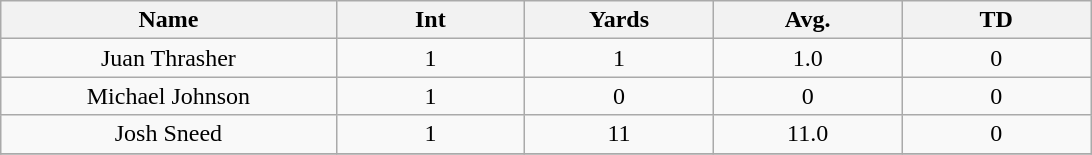<table class="wikitable sortable">
<tr>
<th bgcolor="#DDDDFF" width="16%">Name</th>
<th bgcolor="#DDDDFF" width="9%">Int</th>
<th bgcolor="#DDDDFF" width="9%">Yards</th>
<th bgcolor="#DDDDFF" width="9%">Avg.</th>
<th bgcolor="#DDDDFF" width="9%">TD</th>
</tr>
<tr align="center">
<td>Juan Thrasher</td>
<td>1</td>
<td>1</td>
<td>1.0</td>
<td>0</td>
</tr>
<tr align="center">
<td>Michael Johnson</td>
<td>1</td>
<td>0</td>
<td>0</td>
<td>0</td>
</tr>
<tr align="center">
<td>Josh Sneed</td>
<td>1</td>
<td>11</td>
<td>11.0</td>
<td>0</td>
</tr>
<tr align="center">
</tr>
</table>
